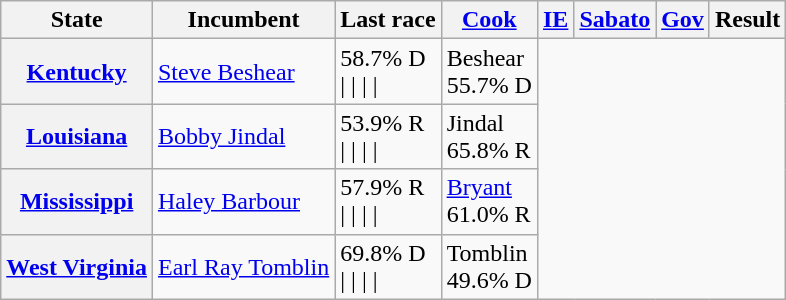<table class="wikitable sortable">
<tr>
<th>State</th>
<th>Incumbent</th>
<th>Last race</th>
<th scope="col"><a href='#'>Cook</a><br></th>
<th><a href='#'>IE</a><br></th>
<th><a href='#'>Sabato</a><br></th>
<th><a href='#'>Gov</a><br></th>
<th>Result</th>
</tr>
<tr>
<th><a href='#'>Kentucky</a></th>
<td><a href='#'>Steve Beshear</a></td>
<td>58.7% D<br>|
|
|
| </td>
<td>Beshear<br>55.7% D</td>
</tr>
<tr>
<th><a href='#'>Louisiana</a></th>
<td><a href='#'>Bobby Jindal</a></td>
<td>53.9% R<br>|
|
|
| </td>
<td>Jindal<br>65.8% R</td>
</tr>
<tr>
<th><a href='#'>Mississippi</a></th>
<td><a href='#'>Haley Barbour</a> </td>
<td>57.9% R<br>|
|
|
| </td>
<td><a href='#'>Bryant</a><br>61.0% R</td>
</tr>
<tr>
<th><a href='#'>West Virginia</a></th>
<td><a href='#'>Earl Ray Tomblin</a></td>
<td>69.8% D<br>|
|
|
| </td>
<td>Tomblin<br>49.6% D</td>
</tr>
</table>
